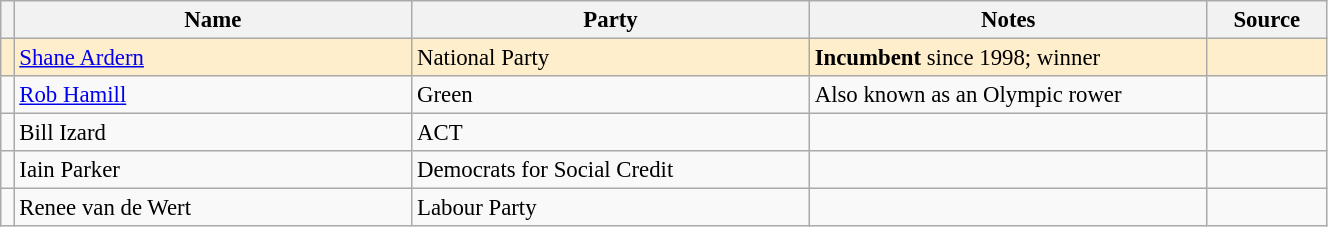<table class="wikitable" width="70%" style="font-size:95%;">
<tr>
<th width=1%></th>
<th width=30%>Name</th>
<th width=30%>Party</th>
<th width=30%>Notes</th>
<th width=9%>Source</th>
</tr>
<tr ---- bgcolor=#FFEECC>
<td bgcolor=></td>
<td><a href='#'>Shane Ardern</a></td>
<td>National Party</td>
<td><strong>Incumbent</strong> since 1998; winner</td>
<td></td>
</tr>
<tr -->
<td bgcolor=></td>
<td><a href='#'>Rob Hamill</a></td>
<td>Green</td>
<td>Also known as an Olympic rower</td>
<td></td>
</tr>
<tr -->
<td bgcolor=></td>
<td>Bill Izard</td>
<td>ACT</td>
<td></td>
<td></td>
</tr>
<tr -->
<td bgcolor=></td>
<td>Iain Parker</td>
<td>Democrats for Social Credit</td>
<td></td>
<td></td>
</tr>
<tr -->
<td bgcolor=></td>
<td>Renee van de Wert</td>
<td>Labour Party</td>
<td></td>
<td></td>
</tr>
</table>
